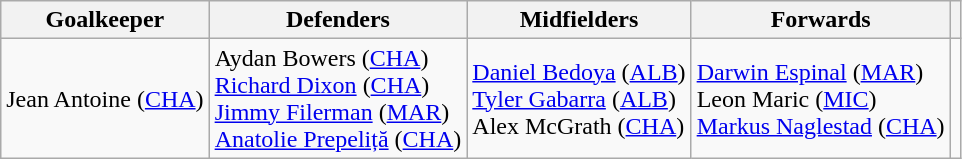<table class="wikitable">
<tr>
<th>Goalkeeper</th>
<th>Defenders</th>
<th>Midfielders</th>
<th>Forwards</th>
<th></th>
</tr>
<tr>
<td> Jean Antoine (<a href='#'>CHA</a>)</td>
<td> Aydan Bowers (<a href='#'>CHA</a>)<br> <a href='#'>Richard Dixon</a> (<a href='#'>CHA</a>)<br> <a href='#'>Jimmy Filerman</a> (<a href='#'>MAR</a>)<br> <a href='#'>Anatolie Prepeliță</a> (<a href='#'>CHA</a>)</td>
<td> <a href='#'>Daniel Bedoya</a> (<a href='#'>ALB</a>)<br> <a href='#'>Tyler Gabarra</a> (<a href='#'>ALB</a>)<br> Alex McGrath (<a href='#'>CHA</a>)</td>
<td> <a href='#'>Darwin Espinal</a> (<a href='#'>MAR</a>)<br> Leon Maric (<a href='#'>MIC</a>)<br> <a href='#'>Markus Naglestad</a> (<a href='#'>CHA</a>)</td>
<td align=center></td>
</tr>
</table>
